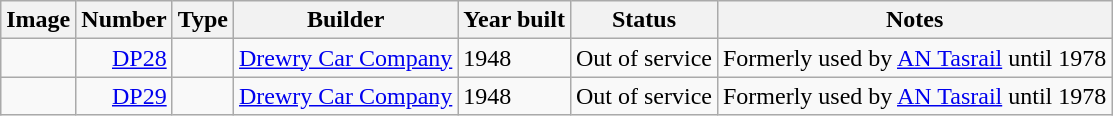<table class="wikitable sortable">
<tr>
<th>Image</th>
<th>Number</th>
<th>Type</th>
<th>Builder</th>
<th>Year built</th>
<th>Status</th>
<th>Notes</th>
</tr>
<tr>
<td></td>
<td align="right"><a href='#'>DP28</a></td>
<td></td>
<td><a href='#'>Drewry Car Company</a></td>
<td>1948</td>
<td>Out of service</td>
<td>Formerly used by <a href='#'>AN Tasrail</a> until 1978</td>
</tr>
<tr>
<td></td>
<td align="right"><a href='#'>DP29</a></td>
<td></td>
<td><a href='#'>Drewry Car Company</a></td>
<td>1948</td>
<td>Out of service</td>
<td>Formerly used by <a href='#'>AN Tasrail</a> until 1978</td>
</tr>
</table>
